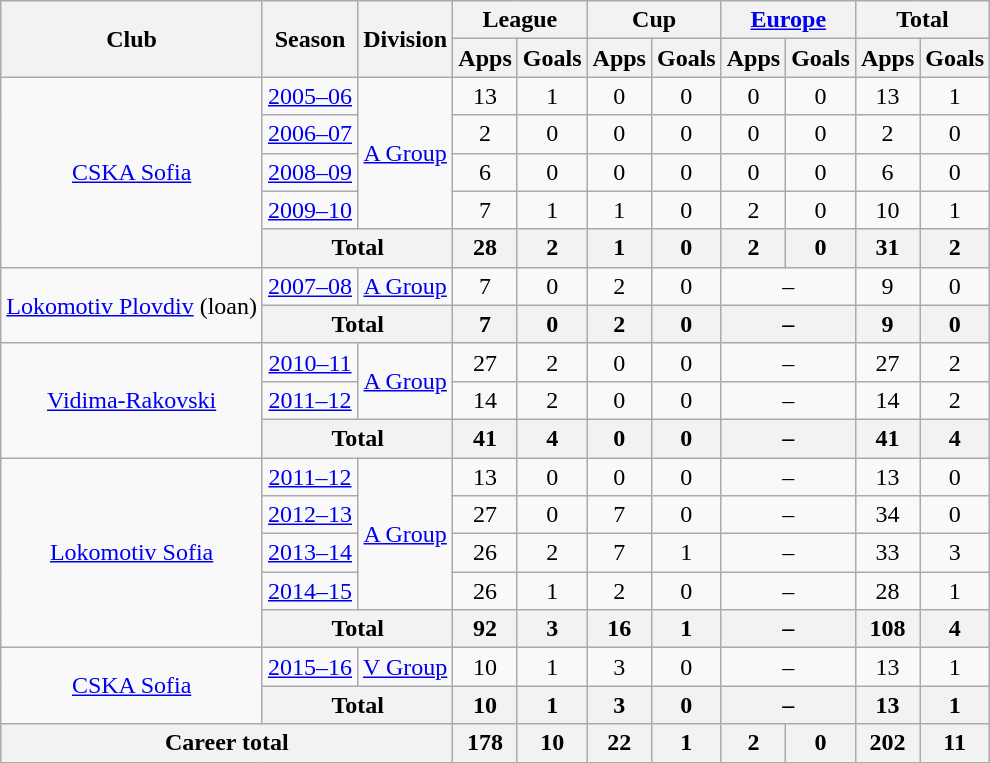<table class="wikitable" style="text-align:center">
<tr>
<th rowspan="2">Club</th>
<th rowspan="2">Season</th>
<th rowspan="2">Division</th>
<th colspan="2">League</th>
<th colspan="2">Cup</th>
<th colspan="2"><a href='#'>Europe</a></th>
<th colspan="2">Total</th>
</tr>
<tr>
<th>Apps</th>
<th>Goals</th>
<th>Apps</th>
<th>Goals</th>
<th>Apps</th>
<th>Goals</th>
<th>Apps</th>
<th>Goals</th>
</tr>
<tr>
<td rowspan="5"><a href='#'>CSKA Sofia</a></td>
<td><a href='#'>2005–06</a></td>
<td rowspan="4"><a href='#'>A Group</a></td>
<td>13</td>
<td>1</td>
<td>0</td>
<td>0</td>
<td>0</td>
<td>0</td>
<td>13</td>
<td>1</td>
</tr>
<tr>
<td><a href='#'>2006–07</a></td>
<td>2</td>
<td>0</td>
<td>0</td>
<td>0</td>
<td>0</td>
<td>0</td>
<td>2</td>
<td>0</td>
</tr>
<tr>
<td><a href='#'>2008–09</a></td>
<td>6</td>
<td>0</td>
<td>0</td>
<td>0</td>
<td>0</td>
<td>0</td>
<td>6</td>
<td>0</td>
</tr>
<tr>
<td><a href='#'>2009–10</a></td>
<td>7</td>
<td>1</td>
<td>1</td>
<td>0</td>
<td>2</td>
<td>0</td>
<td>10</td>
<td>1</td>
</tr>
<tr>
<th colspan="2">Total</th>
<th>28</th>
<th>2</th>
<th>1</th>
<th>0</th>
<th>2</th>
<th>0</th>
<th>31</th>
<th>2</th>
</tr>
<tr>
<td rowspan="2"><a href='#'>Lokomotiv Plovdiv</a> (loan)</td>
<td><a href='#'>2007–08</a></td>
<td><a href='#'>A Group</a></td>
<td>7</td>
<td>0</td>
<td>2</td>
<td>0</td>
<td colspan="2">–</td>
<td>9</td>
<td>0</td>
</tr>
<tr>
<th colspan="2">Total</th>
<th>7</th>
<th>0</th>
<th>2</th>
<th>0</th>
<th colspan="2">–</th>
<th>9</th>
<th>0</th>
</tr>
<tr>
<td rowspan="3"><a href='#'>Vidima-Rakovski</a></td>
<td><a href='#'>2010–11</a></td>
<td rowspan="2"><a href='#'>A Group</a></td>
<td>27</td>
<td>2</td>
<td>0</td>
<td>0</td>
<td colspan="2">–</td>
<td>27</td>
<td>2</td>
</tr>
<tr>
<td><a href='#'>2011–12</a></td>
<td>14</td>
<td>2</td>
<td>0</td>
<td>0</td>
<td colspan="2">–</td>
<td>14</td>
<td>2</td>
</tr>
<tr>
<th colspan="2">Total</th>
<th>41</th>
<th>4</th>
<th>0</th>
<th>0</th>
<th colspan="2">–</th>
<th>41</th>
<th>4</th>
</tr>
<tr>
<td rowspan="5"><a href='#'>Lokomotiv Sofia</a></td>
<td><a href='#'>2011–12</a></td>
<td rowspan="4"><a href='#'>A Group</a></td>
<td>13</td>
<td>0</td>
<td>0</td>
<td>0</td>
<td colspan="2">–</td>
<td>13</td>
<td>0</td>
</tr>
<tr>
<td><a href='#'>2012–13</a></td>
<td>27</td>
<td>0</td>
<td>7</td>
<td>0</td>
<td colspan="2">–</td>
<td>34</td>
<td>0</td>
</tr>
<tr>
<td><a href='#'>2013–14</a></td>
<td>26</td>
<td>2</td>
<td>7</td>
<td>1</td>
<td colspan="2">–</td>
<td>33</td>
<td>3</td>
</tr>
<tr>
<td><a href='#'>2014–15</a></td>
<td>26</td>
<td>1</td>
<td>2</td>
<td>0</td>
<td colspan="2">–</td>
<td>28</td>
<td>1</td>
</tr>
<tr>
<th colspan="2">Total</th>
<th>92</th>
<th>3</th>
<th>16</th>
<th>1</th>
<th colspan="2">–</th>
<th>108</th>
<th>4</th>
</tr>
<tr>
<td rowspan="2"><a href='#'>CSKA Sofia</a></td>
<td><a href='#'>2015–16</a></td>
<td><a href='#'>V Group</a></td>
<td>10</td>
<td>1</td>
<td>3</td>
<td>0</td>
<td colspan="2">–</td>
<td>13</td>
<td>1</td>
</tr>
<tr>
<th colspan="2">Total</th>
<th>10</th>
<th>1</th>
<th>3</th>
<th>0</th>
<th colspan="2">–</th>
<th>13</th>
<th>1</th>
</tr>
<tr>
<th colspan="3">Career total</th>
<th>178</th>
<th>10</th>
<th>22</th>
<th>1</th>
<th>2</th>
<th>0</th>
<th>202</th>
<th>11</th>
</tr>
</table>
